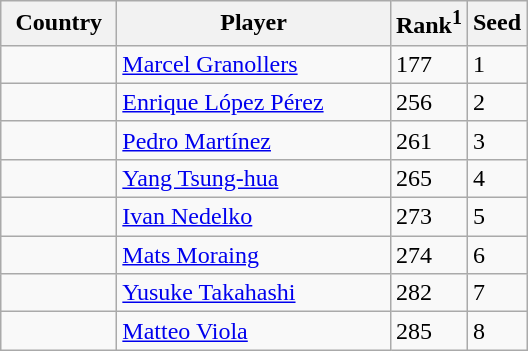<table class="sortable wikitable">
<tr>
<th width="70">Country</th>
<th width="175">Player</th>
<th>Rank<sup>1</sup></th>
<th>Seed</th>
</tr>
<tr>
<td></td>
<td><a href='#'>Marcel Granollers</a></td>
<td>177</td>
<td>1</td>
</tr>
<tr>
<td></td>
<td><a href='#'>Enrique López Pérez</a></td>
<td>256</td>
<td>2</td>
</tr>
<tr>
<td></td>
<td><a href='#'>Pedro Martínez</a></td>
<td>261</td>
<td>3</td>
</tr>
<tr>
<td></td>
<td><a href='#'>Yang Tsung-hua</a></td>
<td>265</td>
<td>4</td>
</tr>
<tr>
<td></td>
<td><a href='#'>Ivan Nedelko</a></td>
<td>273</td>
<td>5</td>
</tr>
<tr>
<td></td>
<td><a href='#'>Mats Moraing</a></td>
<td>274</td>
<td>6</td>
</tr>
<tr>
<td></td>
<td><a href='#'>Yusuke Takahashi</a></td>
<td>282</td>
<td>7</td>
</tr>
<tr>
<td></td>
<td><a href='#'>Matteo Viola</a></td>
<td>285</td>
<td>8</td>
</tr>
</table>
